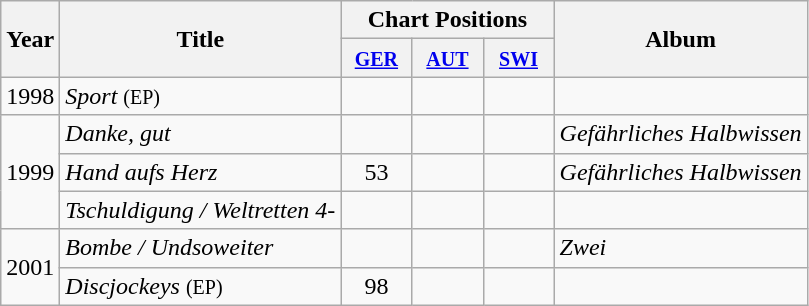<table class="wikitable">
<tr>
<th rowspan="2">Year</th>
<th rowspan="2">Title</th>
<th colspan="3">Chart Positions</th>
<th rowspan="2">Album</th>
</tr>
<tr>
<th width="40"><small><a href='#'>GER</a></small></th>
<th width="40"><small><a href='#'>AUT</a></small></th>
<th width="40"><small><a href='#'>SWI</a></small></th>
</tr>
<tr>
<td rowspan="1">1998</td>
<td><em>Sport</em> <small>(EP)</small></td>
<td align="center"></td>
<td align="center"></td>
<td align="center"></td>
<td></td>
</tr>
<tr>
<td rowspan="3">1999</td>
<td><em>Danke, gut</em></td>
<td align="center"></td>
<td align="center"></td>
<td align="center"></td>
<td><em>Gefährliches Halbwissen</em></td>
</tr>
<tr>
<td><em>Hand aufs Herz</em></td>
<td align="center">53</td>
<td align="center"></td>
<td align="center"></td>
<td><em>Gefährliches Halbwissen</em></td>
</tr>
<tr>
<td><em>Tschuldigung / Weltretten 4-</em></td>
<td align="center"></td>
<td align="center"></td>
<td align="center"></td>
<td></td>
</tr>
<tr>
<td rowspan="2">2001</td>
<td><em>Bombe / Undsoweiter</em></td>
<td align="center"></td>
<td align="center"></td>
<td align="center"></td>
<td><em>Zwei</em></td>
</tr>
<tr>
<td><em>Discjockeys</em> <small>(EP)</small></td>
<td align="center">98</td>
<td align="center"></td>
<td align="center"></td>
<td></td>
</tr>
</table>
